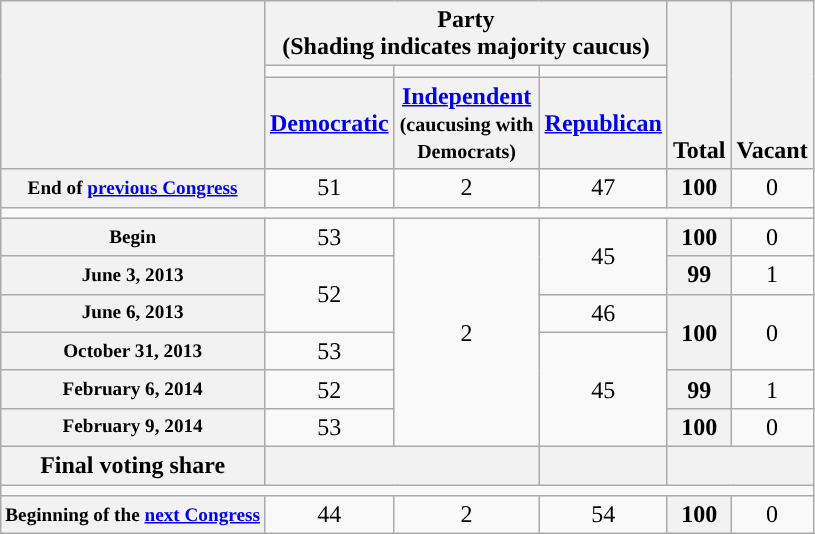<table class=wikitable style="text-align:center">
<tr style="vertical-align:bottom;">
<th rowspan=3></th>
<th colspan=3>Party <div>(Shading indicates majority caucus)</div></th>
<th rowspan=3>Total</th>
<th rowspan=3>Vacant</th>
</tr>
<tr style="height:5px">
<td style="background-color:"></td>
<td style="background-color:"></td>
<td style="background-color:"></td>
</tr>
<tr>
<th><a href='#'>Democratic</a></th>
<th><a href='#'>Independent</a><br><small>(caucusing with<br>Democrats)</small></th>
<th><a href='#'>Republican</a></th>
</tr>
<tr>
<th style="white-space:nowrap; font-size:80%;">End of <a href='#'>previous Congress</a></th>
<td>51</td>
<td>2</td>
<td>47</td>
<th>100</th>
<td>0</td>
</tr>
<tr>
<td colspan=6></td>
</tr>
<tr>
<th style="font-size:80%">Begin</th>
<td>53</td>
<td rowspan=6 >2</td>
<td rowspan=2>45</td>
<th>100</th>
<td>0</td>
</tr>
<tr>
<th style="font-size:80%">June 3, 2013</th>
<td rowspan=2 >52</td>
<th>99</th>
<td>1</td>
</tr>
<tr>
<th style="font-size:80%">June 6, 2013</th>
<td>46</td>
<th rowspan=2>100</th>
<td rowspan=2>0</td>
</tr>
<tr>
<th style="font-size:80%">October 31, 2013</th>
<td>53</td>
<td rowspan=3>45</td>
</tr>
<tr>
<th style="font-size:80%">February 6, 2014</th>
<td>52</td>
<th>99</th>
<td>1</td>
</tr>
<tr>
<th style="font-size:80%">February 9, 2014</th>
<td>53</td>
<th>100</th>
<td>0</td>
</tr>
<tr>
<th>Final voting share</th>
<th colspan=2 ></th>
<th></th>
<th colspan=2></th>
</tr>
<tr>
<td colspan=6></td>
</tr>
<tr>
<th style="white-space:nowrap; font-size:80%;">Beginning of the <a href='#'>next Congress</a></th>
<td>44</td>
<td>2</td>
<td>54</td>
<th>100</th>
<td>0</td>
</tr>
</table>
